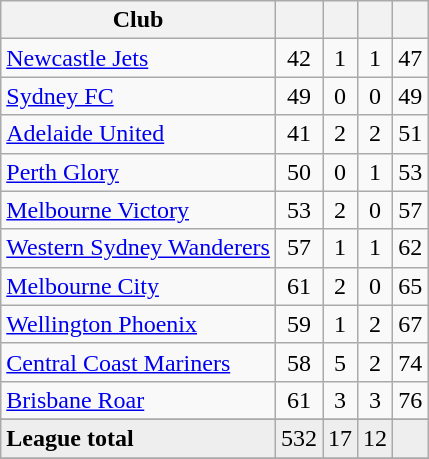<table class="wikitable sortable" style="text-align:center">
<tr>
<th>Club</th>
<th></th>
<th></th>
<th></th>
<th></th>
</tr>
<tr>
<td align="left"><a href='#'>Newcastle Jets</a></td>
<td>42</td>
<td>1</td>
<td>1</td>
<td>47</td>
</tr>
<tr>
<td align="left"><a href='#'>Sydney FC</a></td>
<td>49</td>
<td>0</td>
<td>0</td>
<td>49</td>
</tr>
<tr>
<td align="left"><a href='#'>Adelaide United</a></td>
<td>41</td>
<td>2</td>
<td>2</td>
<td>51</td>
</tr>
<tr>
<td align="left"><a href='#'>Perth Glory</a></td>
<td>50</td>
<td>0</td>
<td>1</td>
<td>53</td>
</tr>
<tr>
<td align="left"><a href='#'>Melbourne Victory</a></td>
<td>53</td>
<td>2</td>
<td>0</td>
<td>57</td>
</tr>
<tr>
<td align="left"><a href='#'>Western Sydney Wanderers</a></td>
<td>57</td>
<td>1</td>
<td>1</td>
<td>62</td>
</tr>
<tr>
<td align="left"><a href='#'>Melbourne City</a></td>
<td>61</td>
<td>2</td>
<td>0</td>
<td>65</td>
</tr>
<tr>
<td align="left"><a href='#'>Wellington Phoenix</a></td>
<td>59</td>
<td>1</td>
<td>2</td>
<td>67</td>
</tr>
<tr>
<td align="left"><a href='#'>Central Coast Mariners</a></td>
<td>58</td>
<td>5</td>
<td>2</td>
<td>74</td>
</tr>
<tr>
<td align="left"><a href='#'>Brisbane Roar</a></td>
<td>61</td>
<td>3</td>
<td>3</td>
<td>76</td>
</tr>
<tr>
</tr>
<tr class="sortbottom" style="background:#eeeeee;">
<td align="left"><strong>League total</strong></td>
<td>532</td>
<td>17</td>
<td>12</td>
<td></td>
</tr>
<tr>
</tr>
</table>
